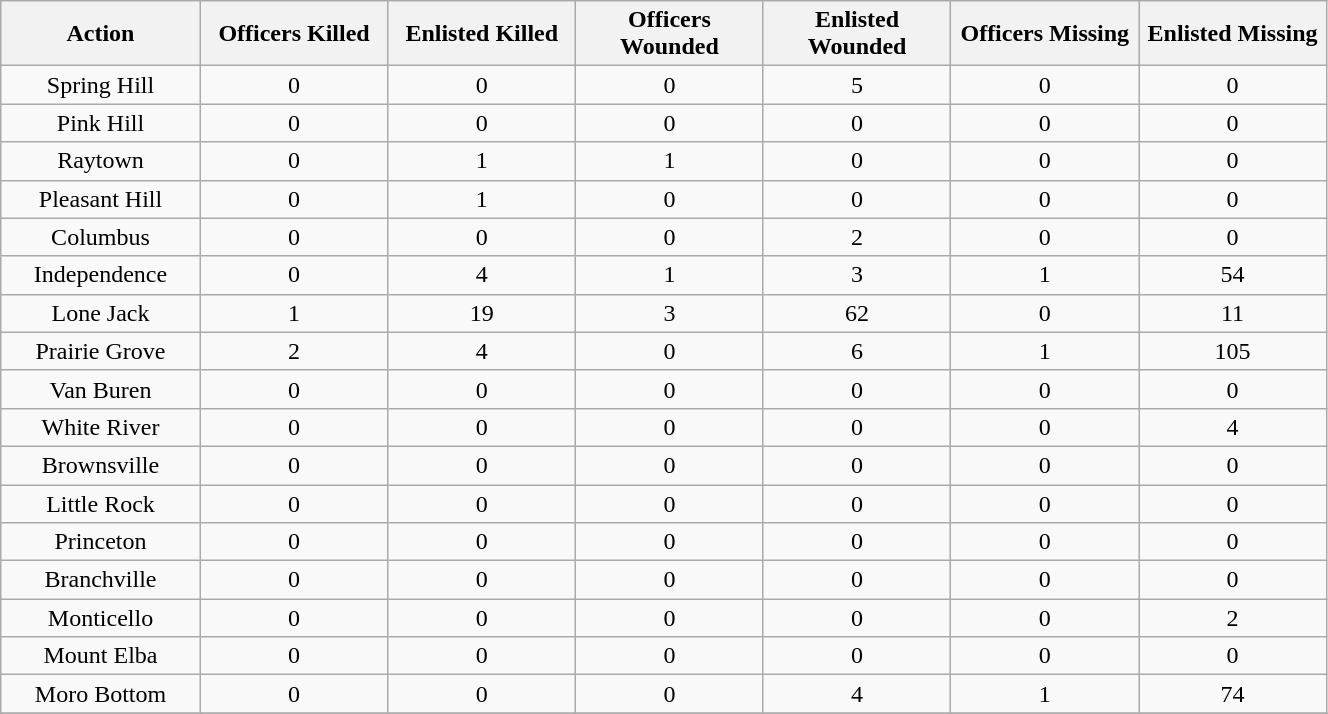<table class="wikitable" style="text-align:center; width:70%;">
<tr>
<th width=10%>Action</th>
<th width=10%>Officers Killed</th>
<th width=10%>Enlisted Killed</th>
<th width=10%>Officers Wounded</th>
<th width=10%>Enlisted Wounded</th>
<th width=10%>Officers Missing</th>
<th width=10%>Enlisted Missing</th>
</tr>
<tr>
<td rowspan=1>Spring Hill</td>
<td>0</td>
<td>0</td>
<td>0</td>
<td>5</td>
<td>0</td>
<td>0</td>
</tr>
<tr>
<td rowspan=1>Pink Hill</td>
<td>0</td>
<td>0</td>
<td>0</td>
<td>0</td>
<td>0</td>
<td>0</td>
</tr>
<tr>
<td rowspan=1>Raytown</td>
<td>0</td>
<td>1</td>
<td>1</td>
<td>0</td>
<td>0</td>
<td>0</td>
</tr>
<tr>
<td rowspan=1>Pleasant Hill</td>
<td>0</td>
<td>1</td>
<td>0</td>
<td>0</td>
<td>0</td>
<td>0</td>
</tr>
<tr>
<td rowspan=1>Columbus</td>
<td>0</td>
<td>0</td>
<td>0</td>
<td>2</td>
<td>0</td>
<td>0</td>
</tr>
<tr>
<td rowspan=1>Independence</td>
<td>0</td>
<td>4</td>
<td>1</td>
<td>3</td>
<td>1</td>
<td>54</td>
</tr>
<tr>
<td rowspan=1>Lone Jack</td>
<td>1</td>
<td>19</td>
<td>3</td>
<td>62</td>
<td>0</td>
<td>11</td>
</tr>
<tr>
<td rowspan=1>Prairie Grove</td>
<td>2</td>
<td>4</td>
<td>0</td>
<td>6</td>
<td>1</td>
<td>105</td>
</tr>
<tr>
<td rowspan=1>Van Buren</td>
<td>0</td>
<td>0</td>
<td>0</td>
<td>0</td>
<td>0</td>
<td>0</td>
</tr>
<tr>
<td rowspan=1>White River</td>
<td>0</td>
<td>0</td>
<td>0</td>
<td>0</td>
<td>0</td>
<td>4</td>
</tr>
<tr>
<td rowspan=1>Brownsville</td>
<td>0</td>
<td>0</td>
<td>0</td>
<td>0</td>
<td>0</td>
<td>0</td>
</tr>
<tr>
<td rowspan=1>Little Rock</td>
<td>0</td>
<td>0</td>
<td>0</td>
<td>0</td>
<td>0</td>
<td>0</td>
</tr>
<tr>
<td rowspan=1>Princeton</td>
<td>0</td>
<td>0</td>
<td>0</td>
<td>0</td>
<td>0</td>
<td>0</td>
</tr>
<tr>
<td rowspan=1>Branchville</td>
<td>0</td>
<td>0</td>
<td>0</td>
<td>0</td>
<td>0</td>
<td>0</td>
</tr>
<tr>
<td rowspan=1>Monticello</td>
<td>0</td>
<td>0</td>
<td>0</td>
<td>0</td>
<td>0</td>
<td>2</td>
</tr>
<tr>
<td rowspan=1>Mount Elba</td>
<td>0</td>
<td>0</td>
<td>0</td>
<td>0</td>
<td>0</td>
<td>0</td>
</tr>
<tr>
<td rowspan=1>Moro Bottom</td>
<td>0</td>
<td>0</td>
<td>0</td>
<td>4</td>
<td>1</td>
<td>74</td>
</tr>
<tr>
</tr>
</table>
